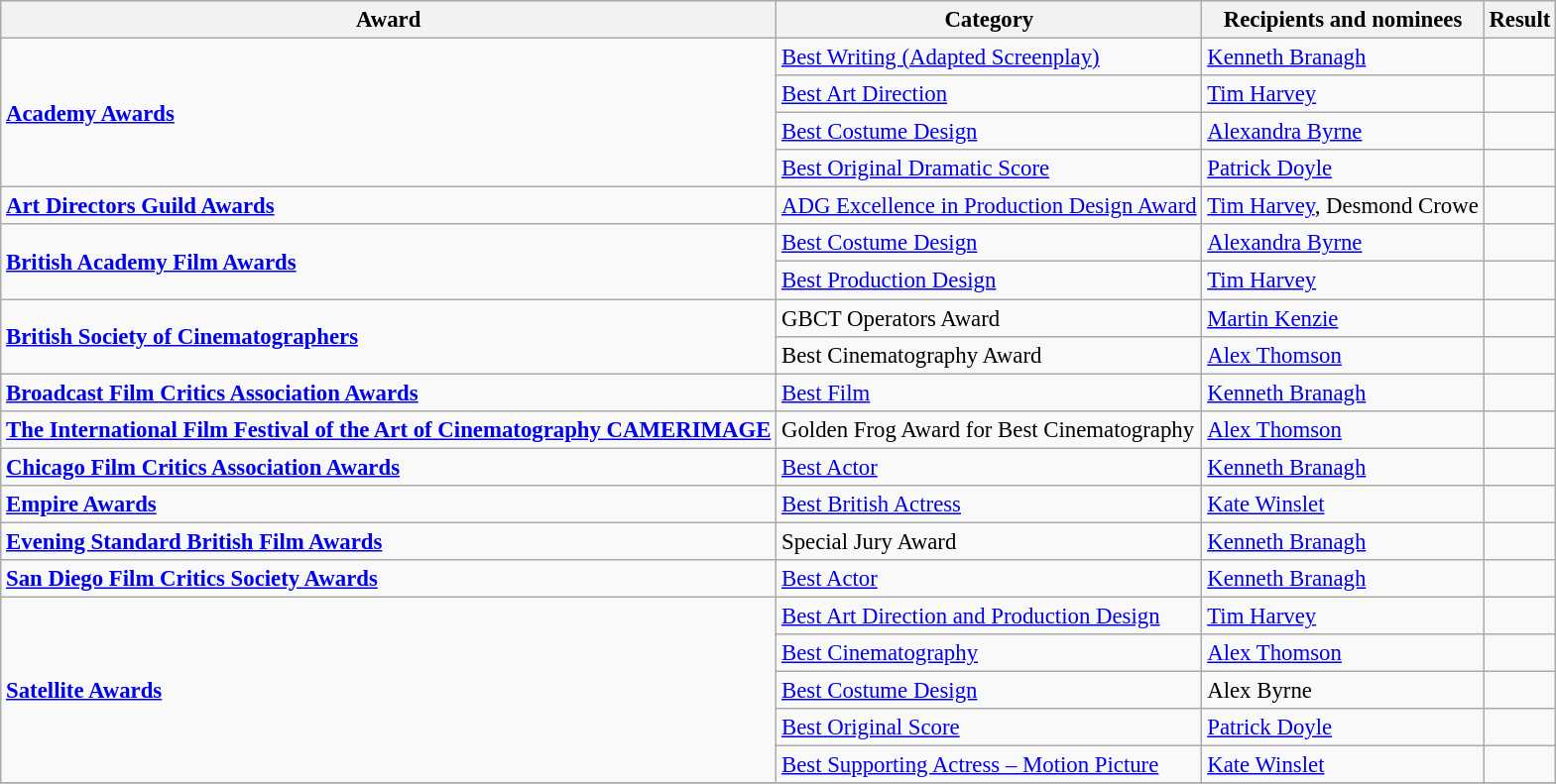<table class="wikitable plainrowheaders" style="font-size: 95%;">
<tr>
<th scope="col">Award</th>
<th scope="col">Category</th>
<th scope="col">Recipients and nominees</th>
<th scope="col">Result</th>
</tr>
<tr>
<td rowspan=4><strong><a href='#'>Academy Awards</a></strong></td>
<td><a href='#'>Best Writing (Adapted Screenplay)</a></td>
<td><a href='#'>Kenneth Branagh</a></td>
<td></td>
</tr>
<tr>
<td><a href='#'>Best Art Direction</a></td>
<td><a href='#'>Tim Harvey</a></td>
<td></td>
</tr>
<tr>
<td><a href='#'>Best Costume Design</a></td>
<td><a href='#'>Alexandra Byrne</a></td>
<td></td>
</tr>
<tr>
<td><a href='#'>Best Original Dramatic Score</a></td>
<td><a href='#'>Patrick Doyle</a></td>
<td></td>
</tr>
<tr>
<td><strong><a href='#'>Art Directors Guild Awards</a></strong></td>
<td><a href='#'>ADG Excellence in Production Design Award</a></td>
<td><a href='#'>Tim Harvey</a>, Desmond Crowe</td>
<td></td>
</tr>
<tr>
<td rowspan=2><strong><a href='#'>British Academy Film Awards</a></strong></td>
<td><a href='#'>Best Costume Design</a></td>
<td><a href='#'>Alexandra Byrne</a></td>
<td></td>
</tr>
<tr>
<td><a href='#'>Best Production Design</a></td>
<td><a href='#'>Tim Harvey</a></td>
<td></td>
</tr>
<tr>
<td rowspan=2><strong><a href='#'>British Society of Cinematographers</a></strong></td>
<td>GBCT Operators Award</td>
<td><a href='#'>Martin Kenzie</a></td>
<td></td>
</tr>
<tr>
<td>Best Cinematography Award</td>
<td><a href='#'>Alex Thomson</a></td>
<td></td>
</tr>
<tr>
<td><strong><a href='#'>Broadcast Film Critics Association Awards</a></strong></td>
<td><a href='#'>Best Film</a></td>
<td><a href='#'>Kenneth Branagh</a></td>
<td></td>
</tr>
<tr>
<td><strong><a href='#'>The International Film Festival of the Art of Cinematography CAMERIMAGE</a></strong></td>
<td>Golden Frog Award for Best Cinematography</td>
<td><a href='#'>Alex Thomson</a></td>
<td></td>
</tr>
<tr>
<td><strong><a href='#'>Chicago Film Critics Association Awards</a></strong></td>
<td><a href='#'>Best Actor</a></td>
<td><a href='#'>Kenneth Branagh</a></td>
<td></td>
</tr>
<tr>
<td><strong><a href='#'>Empire Awards</a></strong></td>
<td><a href='#'>Best British Actress</a></td>
<td><a href='#'>Kate Winslet</a></td>
<td></td>
</tr>
<tr>
<td><strong><a href='#'>Evening Standard British Film Awards</a></strong></td>
<td>Special Jury Award</td>
<td><a href='#'>Kenneth Branagh</a></td>
<td></td>
</tr>
<tr>
<td><strong><a href='#'>San Diego Film Critics Society Awards</a></strong></td>
<td><a href='#'>Best Actor</a></td>
<td><a href='#'>Kenneth Branagh</a></td>
<td></td>
</tr>
<tr>
<td rowspan=5><strong><a href='#'>Satellite Awards</a></strong></td>
<td><a href='#'>Best Art Direction and Production Design</a></td>
<td><a href='#'>Tim Harvey</a></td>
<td></td>
</tr>
<tr>
<td><a href='#'>Best Cinematography</a></td>
<td><a href='#'>Alex Thomson</a></td>
<td></td>
</tr>
<tr>
<td><a href='#'>Best Costume Design</a></td>
<td>Alex Byrne</td>
<td></td>
</tr>
<tr>
<td><a href='#'>Best Original Score</a></td>
<td><a href='#'>Patrick Doyle</a></td>
<td></td>
</tr>
<tr>
<td><a href='#'>Best Supporting Actress – Motion Picture</a></td>
<td><a href='#'>Kate Winslet</a></td>
<td></td>
</tr>
<tr>
</tr>
</table>
